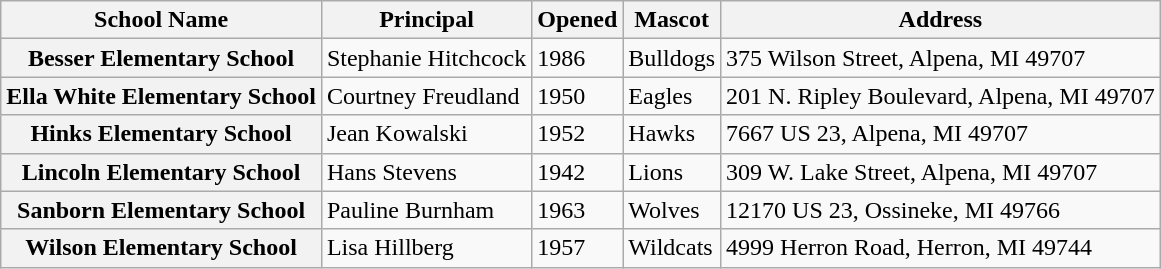<table class="wikitable sortable plainrowheaders">
<tr>
<th scope="col">School Name</th>
<th scope="col">Principal</th>
<th>Opened</th>
<th>Mascot</th>
<th scope="col">Address</th>
</tr>
<tr>
<th scope="row">Besser Elementary School</th>
<td>Stephanie Hitchcock</td>
<td>1986</td>
<td>Bulldogs</td>
<td>375 Wilson Street, Alpena, MI 49707</td>
</tr>
<tr>
<th scope="row">Ella White Elementary School</th>
<td>Courtney Freudland</td>
<td>1950</td>
<td>Eagles</td>
<td>201 N. Ripley Boulevard, Alpena, MI 49707</td>
</tr>
<tr>
<th scope="row">Hinks Elementary School</th>
<td>Jean Kowalski</td>
<td>1952</td>
<td>Hawks</td>
<td>7667 US 23, Alpena, MI 49707</td>
</tr>
<tr>
<th scope="row">Lincoln Elementary School</th>
<td>Hans Stevens</td>
<td>1942</td>
<td>Lions</td>
<td>309 W. Lake Street, Alpena, MI 49707</td>
</tr>
<tr>
<th scope="row">Sanborn Elementary School</th>
<td>Pauline Burnham</td>
<td>1963</td>
<td>Wolves</td>
<td>12170 US 23, Ossineke, MI 49766</td>
</tr>
<tr>
<th scope="row">Wilson Elementary School</th>
<td>Lisa Hillberg</td>
<td>1957</td>
<td>Wildcats</td>
<td>4999 Herron Road, Herron, MI 49744</td>
</tr>
</table>
